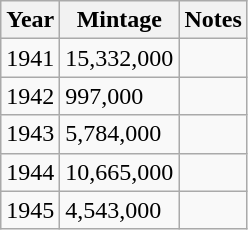<table class="wikitable">
<tr>
<th scope="col">Year</th>
<th scope="col">Mintage</th>
<th scope="col">Notes</th>
</tr>
<tr>
<td>1941</td>
<td>15,332,000</td>
<td></td>
</tr>
<tr>
<td>1942</td>
<td>997,000</td>
<td></td>
</tr>
<tr>
<td>1943</td>
<td>5,784,000</td>
<td></td>
</tr>
<tr>
<td>1944</td>
<td>10,665,000</td>
<td></td>
</tr>
<tr>
<td>1945</td>
<td>4,543,000</td>
<td></td>
</tr>
</table>
